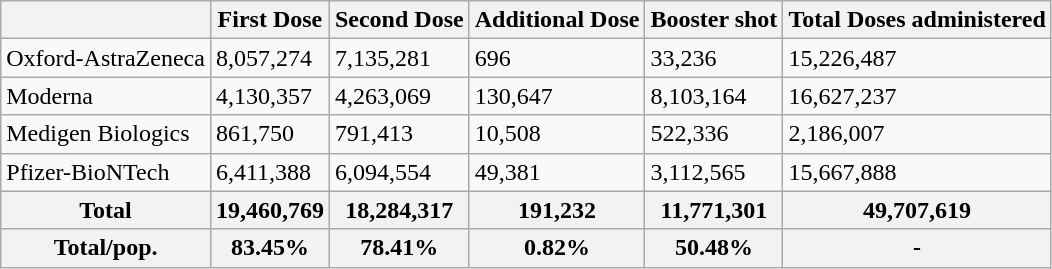<table class="wikitable">
<tr>
<th></th>
<th>First Dose</th>
<th>Second Dose</th>
<th>Additional Dose</th>
<th>Booster shot</th>
<th>Total Doses administered</th>
</tr>
<tr>
<td>Oxford-AstraZeneca</td>
<td>8,057,274</td>
<td>7,135,281</td>
<td>696</td>
<td>33,236</td>
<td>15,226,487</td>
</tr>
<tr>
<td>Moderna</td>
<td>4,130,357</td>
<td>4,263,069</td>
<td>130,647</td>
<td>8,103,164</td>
<td>16,627,237</td>
</tr>
<tr>
<td>Medigen Biologics</td>
<td>861,750</td>
<td>791,413</td>
<td>10,508</td>
<td>522,336</td>
<td>2,186,007</td>
</tr>
<tr>
<td>Pfizer-BioNTech</td>
<td>6,411,388</td>
<td>6,094,554</td>
<td>49,381</td>
<td>3,112,565</td>
<td>15,667,888</td>
</tr>
<tr>
<th>Total</th>
<th>19,460,769</th>
<th>18,284,317</th>
<th>191,232</th>
<th>11,771,301</th>
<th>49,707,619</th>
</tr>
<tr>
<th>Total/pop.</th>
<th>83.45%</th>
<th>78.41%</th>
<th>0.82%</th>
<th>50.48%</th>
<th>-</th>
</tr>
</table>
